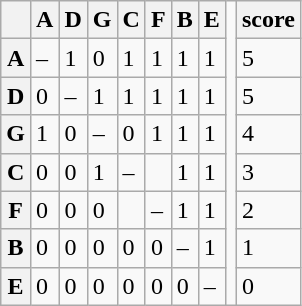<table class="wikitable">
<tr>
<th></th>
<th>A</th>
<th>D</th>
<th>G</th>
<th>C</th>
<th>F</th>
<th>B</th>
<th>E</th>
<td rowspan="8"></td>
<th>score</th>
</tr>
<tr>
<th>A</th>
<td>–</td>
<td>1</td>
<td>0</td>
<td>1</td>
<td>1</td>
<td>1</td>
<td>1</td>
<td>5</td>
</tr>
<tr>
<th>D</th>
<td>0</td>
<td>–</td>
<td>1</td>
<td>1</td>
<td>1</td>
<td>1</td>
<td>1</td>
<td>5</td>
</tr>
<tr>
<th>G</th>
<td>1</td>
<td>0</td>
<td>–</td>
<td>0</td>
<td>1</td>
<td>1</td>
<td>1</td>
<td>4</td>
</tr>
<tr>
<th>C</th>
<td>0</td>
<td>0</td>
<td>1</td>
<td>–</td>
<td></td>
<td>1</td>
<td>1</td>
<td>3</td>
</tr>
<tr>
<th>F</th>
<td>0</td>
<td>0</td>
<td>0</td>
<td></td>
<td>–</td>
<td>1</td>
<td>1</td>
<td>2</td>
</tr>
<tr>
<th>B</th>
<td>0</td>
<td>0</td>
<td>0</td>
<td>0</td>
<td>0</td>
<td>–</td>
<td>1</td>
<td>1</td>
</tr>
<tr>
<th>E</th>
<td>0</td>
<td>0</td>
<td>0</td>
<td>0</td>
<td>0</td>
<td>0</td>
<td>–</td>
<td>0</td>
</tr>
</table>
